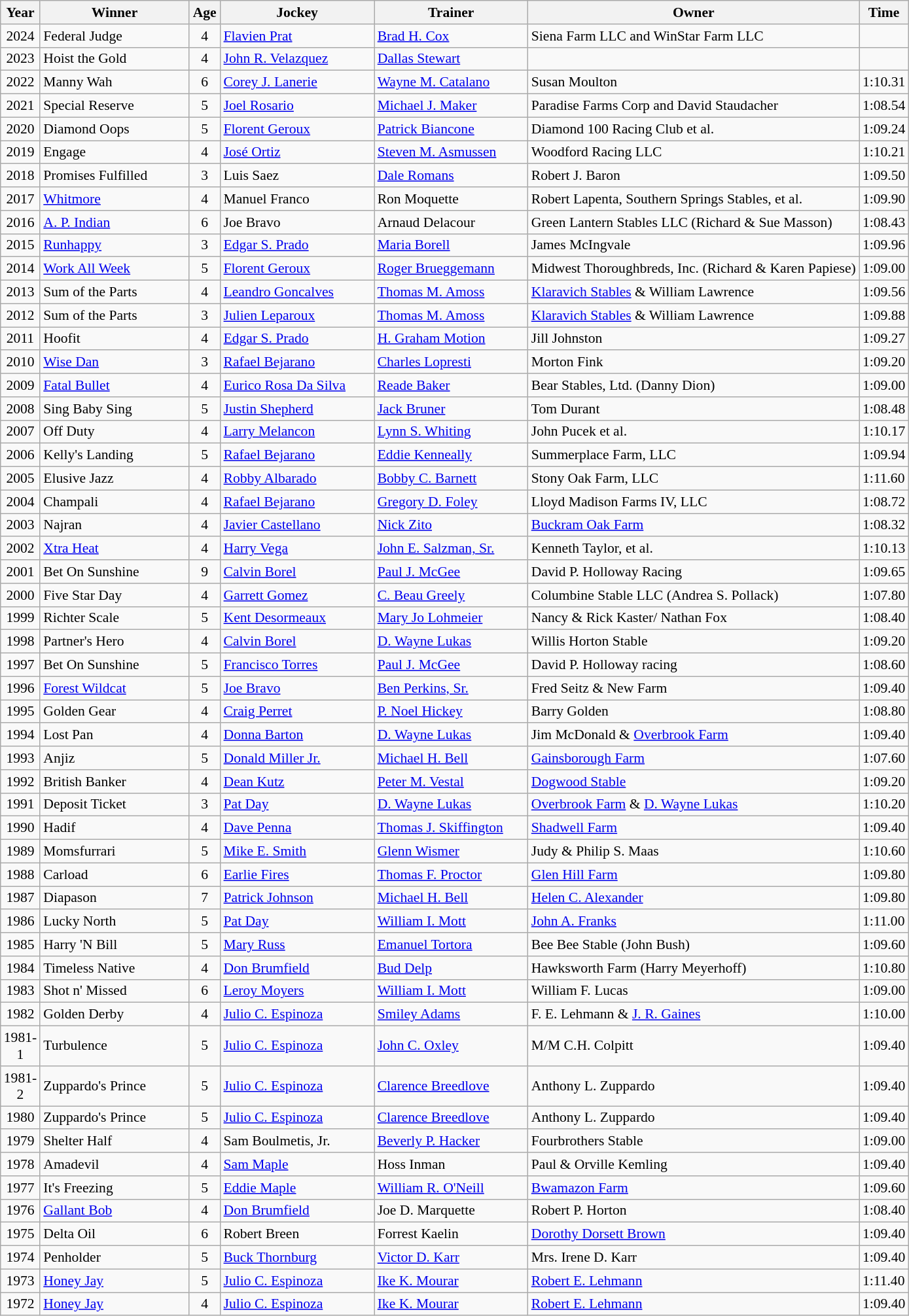<table class="wikitable sortable" style="font-size:90%">
<tr>
<th style="width:30px">Year</th>
<th style="width:145px">Winner</th>
<th style="width:25px">Age</th>
<th style="width:150px">Jockey</th>
<th style="width:150px">Trainer</th>
<th style=>Owner</th>
<th style="width:30px">Time</th>
</tr>
<tr>
<td align=center>2024</td>
<td>Federal Judge</td>
<td align=center>4</td>
<td><a href='#'>Flavien Prat</a></td>
<td><a href='#'>Brad H. Cox</a></td>
<td>Siena Farm LLC and WinStar Farm LLC</td>
<td></td>
</tr>
<tr>
<td align=center>2023</td>
<td>Hoist the Gold</td>
<td align=center>4</td>
<td><a href='#'>John R. Velazquez</a></td>
<td><a href='#'>Dallas Stewart</a></td>
<td></td>
<td></td>
</tr>
<tr>
<td align=center>2022</td>
<td>Manny Wah</td>
<td align=center>6</td>
<td><a href='#'>Corey J. Lanerie</a></td>
<td><a href='#'>Wayne M. Catalano</a></td>
<td>Susan Moulton</td>
<td>1:10.31</td>
</tr>
<tr>
<td align=center>2021</td>
<td>Special Reserve</td>
<td align=center>5</td>
<td><a href='#'>Joel Rosario</a></td>
<td><a href='#'>Michael J. Maker</a></td>
<td>Paradise Farms Corp and David Staudacher</td>
<td>1:08.54</td>
</tr>
<tr>
<td align=center>2020</td>
<td>Diamond Oops</td>
<td align=center>5</td>
<td><a href='#'>Florent Geroux</a></td>
<td><a href='#'>Patrick Biancone</a></td>
<td>Diamond 100 Racing Club et al.</td>
<td>1:09.24</td>
</tr>
<tr>
<td align=center>2019</td>
<td>Engage</td>
<td align=center>4</td>
<td><a href='#'>José Ortiz</a></td>
<td><a href='#'>Steven M. Asmussen</a></td>
<td>Woodford Racing LLC</td>
<td>1:10.21</td>
</tr>
<tr>
<td align=center>2018</td>
<td>Promises Fulfilled</td>
<td align=center>3</td>
<td>Luis Saez</td>
<td><a href='#'>Dale Romans</a></td>
<td>Robert J. Baron</td>
<td>1:09.50</td>
</tr>
<tr>
<td align=center>2017</td>
<td><a href='#'>Whitmore</a></td>
<td align=center>4</td>
<td>Manuel Franco</td>
<td>Ron Moquette</td>
<td>Robert Lapenta, Southern Springs Stables, et al.</td>
<td>1:09.90</td>
</tr>
<tr>
<td align=center>2016</td>
<td><a href='#'>A. P. Indian</a></td>
<td align=center>6</td>
<td>Joe Bravo</td>
<td>Arnaud Delacour</td>
<td>Green Lantern Stables LLC (Richard & Sue Masson)</td>
<td>1:08.43</td>
</tr>
<tr>
<td align=center>2015</td>
<td><a href='#'>Runhappy</a></td>
<td align=center>3</td>
<td><a href='#'>Edgar S. Prado</a></td>
<td><a href='#'>Maria Borell</a></td>
<td>James McIngvale</td>
<td>1:09.96</td>
</tr>
<tr>
<td align=center>2014</td>
<td><a href='#'>Work All Week</a></td>
<td align=center>5</td>
<td><a href='#'>Florent Geroux</a></td>
<td><a href='#'>Roger Brueggemann</a></td>
<td>Midwest Thoroughbreds, Inc. (Richard & Karen Papiese)</td>
<td>1:09.00</td>
</tr>
<tr>
<td align=center>2013</td>
<td>Sum of the Parts</td>
<td align=center>4</td>
<td><a href='#'>Leandro Goncalves</a></td>
<td><a href='#'>Thomas M. Amoss</a></td>
<td><a href='#'>Klaravich Stables</a> & William Lawrence</td>
<td>1:09.56</td>
</tr>
<tr>
<td align=center>2012</td>
<td>Sum of the Parts</td>
<td align=center>3</td>
<td><a href='#'>Julien Leparoux</a></td>
<td><a href='#'>Thomas M. Amoss</a></td>
<td><a href='#'>Klaravich Stables</a> & William Lawrence</td>
<td>1:09.88</td>
</tr>
<tr>
<td align=center>2011</td>
<td>Hoofit</td>
<td align=center>4</td>
<td><a href='#'>Edgar S. Prado</a></td>
<td><a href='#'>H. Graham Motion</a></td>
<td>Jill Johnston</td>
<td>1:09.27</td>
</tr>
<tr>
<td align=center>2010</td>
<td><a href='#'>Wise Dan</a></td>
<td align=center>3</td>
<td><a href='#'>Rafael Bejarano</a></td>
<td><a href='#'>Charles Lopresti</a></td>
<td>Morton Fink</td>
<td>1:09.20</td>
</tr>
<tr>
<td align=center>2009</td>
<td><a href='#'>Fatal Bullet</a></td>
<td align=center>4</td>
<td><a href='#'>Eurico Rosa Da Silva</a></td>
<td><a href='#'>Reade Baker</a></td>
<td>Bear Stables, Ltd. (Danny Dion)</td>
<td>1:09.00</td>
</tr>
<tr>
<td align=center>2008</td>
<td>Sing Baby Sing</td>
<td align=center>5</td>
<td><a href='#'>Justin Shepherd</a></td>
<td><a href='#'>Jack Bruner</a></td>
<td>Tom Durant</td>
<td>1:08.48</td>
</tr>
<tr>
<td align=center>2007</td>
<td>Off Duty</td>
<td align=center>4</td>
<td><a href='#'>Larry Melancon</a></td>
<td><a href='#'>Lynn S. Whiting</a></td>
<td>John Pucek et al.</td>
<td>1:10.17</td>
</tr>
<tr>
<td align=center>2006</td>
<td>Kelly's Landing</td>
<td align=center>5</td>
<td><a href='#'>Rafael Bejarano</a></td>
<td><a href='#'>Eddie Kenneally</a></td>
<td>Summerplace Farm, LLC</td>
<td>1:09.94</td>
</tr>
<tr>
<td align=center>2005</td>
<td>Elusive Jazz</td>
<td align=center>4</td>
<td><a href='#'>Robby Albarado</a></td>
<td><a href='#'>Bobby C. Barnett</a></td>
<td>Stony Oak Farm, LLC</td>
<td>1:11.60</td>
</tr>
<tr>
<td align=center>2004</td>
<td>Champali</td>
<td align=center>4</td>
<td><a href='#'>Rafael Bejarano</a></td>
<td><a href='#'>Gregory D. Foley</a></td>
<td>Lloyd Madison Farms IV, LLC</td>
<td>1:08.72</td>
</tr>
<tr>
<td align=center>2003</td>
<td>Najran</td>
<td align=center>4</td>
<td><a href='#'>Javier Castellano</a></td>
<td><a href='#'>Nick Zito</a></td>
<td><a href='#'>Buckram Oak Farm</a></td>
<td>1:08.32</td>
</tr>
<tr>
<td align=center>2002</td>
<td><a href='#'>Xtra Heat</a></td>
<td align=center>4</td>
<td><a href='#'>Harry Vega</a></td>
<td><a href='#'>John E. Salzman, Sr.</a></td>
<td>Kenneth Taylor, et al.</td>
<td>1:10.13</td>
</tr>
<tr>
<td align=center>2001</td>
<td>Bet On Sunshine</td>
<td align=center>9</td>
<td><a href='#'>Calvin Borel</a></td>
<td><a href='#'>Paul J. McGee</a></td>
<td>David P. Holloway Racing</td>
<td>1:09.65</td>
</tr>
<tr>
<td align=center>2000</td>
<td>Five Star Day</td>
<td align=center>4</td>
<td><a href='#'>Garrett Gomez</a></td>
<td><a href='#'>C. Beau Greely</a></td>
<td>Columbine Stable LLC (Andrea S. Pollack)</td>
<td>1:07.80</td>
</tr>
<tr>
<td align=center>1999</td>
<td>Richter Scale</td>
<td align=center>5</td>
<td><a href='#'>Kent Desormeaux</a></td>
<td><a href='#'>Mary Jo Lohmeier</a></td>
<td>Nancy & Rick Kaster/ Nathan Fox</td>
<td>1:08.40</td>
</tr>
<tr>
<td align=center>1998</td>
<td>Partner's Hero</td>
<td align=center>4</td>
<td><a href='#'>Calvin Borel</a></td>
<td><a href='#'>D. Wayne Lukas</a></td>
<td>Willis Horton Stable</td>
<td>1:09.20</td>
</tr>
<tr>
<td align=center>1997</td>
<td>Bet On Sunshine</td>
<td align=center>5</td>
<td><a href='#'>Francisco Torres</a></td>
<td><a href='#'>Paul J. McGee</a></td>
<td>David P. Holloway racing</td>
<td>1:08.60</td>
</tr>
<tr>
<td align=center>1996</td>
<td><a href='#'>Forest Wildcat</a></td>
<td align=center>5</td>
<td><a href='#'>Joe Bravo</a></td>
<td><a href='#'>Ben Perkins, Sr.</a></td>
<td>Fred Seitz & New Farm</td>
<td>1:09.40</td>
</tr>
<tr>
<td align=center>1995</td>
<td>Golden Gear</td>
<td align=center>4</td>
<td><a href='#'>Craig Perret</a></td>
<td><a href='#'>P. Noel Hickey</a></td>
<td>Barry Golden</td>
<td>1:08.80</td>
</tr>
<tr>
<td align=center>1994</td>
<td>Lost Pan</td>
<td align=center>4</td>
<td><a href='#'>Donna Barton</a></td>
<td><a href='#'>D. Wayne Lukas</a></td>
<td>Jim McDonald & <a href='#'>Overbrook Farm</a></td>
<td>1:09.40</td>
</tr>
<tr>
<td align=center>1993</td>
<td>Anjiz</td>
<td align=center>5</td>
<td><a href='#'>Donald Miller Jr.</a></td>
<td><a href='#'>Michael H. Bell</a></td>
<td><a href='#'>Gainsborough Farm</a></td>
<td>1:07.60</td>
</tr>
<tr>
<td align=center>1992</td>
<td>British Banker</td>
<td align=center>4</td>
<td><a href='#'>Dean Kutz</a></td>
<td><a href='#'>Peter M. Vestal</a></td>
<td><a href='#'>Dogwood Stable</a></td>
<td>1:09.20</td>
</tr>
<tr>
<td align=center>1991</td>
<td>Deposit Ticket</td>
<td align=center>3</td>
<td><a href='#'>Pat Day</a></td>
<td><a href='#'>D. Wayne Lukas</a></td>
<td><a href='#'>Overbrook Farm</a> & <a href='#'>D. Wayne Lukas</a></td>
<td>1:10.20</td>
</tr>
<tr>
<td align=center>1990</td>
<td>Hadif</td>
<td align=center>4</td>
<td><a href='#'>Dave Penna</a></td>
<td><a href='#'>Thomas J. Skiffington</a></td>
<td><a href='#'>Shadwell Farm</a></td>
<td>1:09.40</td>
</tr>
<tr>
<td align=center>1989</td>
<td>Momsfurrari</td>
<td align=center>5</td>
<td><a href='#'>Mike E. Smith</a></td>
<td><a href='#'>Glenn Wismer</a></td>
<td>Judy & Philip S. Maas</td>
<td>1:10.60</td>
</tr>
<tr>
<td align=center>1988</td>
<td>Carload</td>
<td align=center>6</td>
<td><a href='#'>Earlie Fires</a></td>
<td><a href='#'>Thomas F. Proctor</a></td>
<td><a href='#'>Glen Hill Farm</a></td>
<td>1:09.80</td>
</tr>
<tr>
<td align=center>1987</td>
<td>Diapason</td>
<td align=center>7</td>
<td><a href='#'>Patrick Johnson</a></td>
<td><a href='#'>Michael H. Bell</a></td>
<td><a href='#'>Helen C. Alexander</a></td>
<td>1:09.80</td>
</tr>
<tr>
<td align=center>1986</td>
<td>Lucky North</td>
<td align=center>5</td>
<td><a href='#'>Pat Day</a></td>
<td><a href='#'>William I. Mott</a></td>
<td><a href='#'>John A. Franks</a></td>
<td>1:11.00</td>
</tr>
<tr>
<td align=center>1985</td>
<td>Harry 'N Bill</td>
<td align=center>5</td>
<td><a href='#'>Mary Russ</a></td>
<td><a href='#'>Emanuel Tortora</a></td>
<td>Bee Bee Stable (John Bush)</td>
<td>1:09.60</td>
</tr>
<tr>
<td align=center>1984</td>
<td>Timeless Native</td>
<td align=center>4</td>
<td><a href='#'>Don Brumfield</a></td>
<td><a href='#'>Bud Delp</a></td>
<td>Hawksworth Farm (Harry Meyerhoff)</td>
<td>1:10.80</td>
</tr>
<tr>
<td align=center>1983</td>
<td>Shot n' Missed</td>
<td align=center>6</td>
<td><a href='#'>Leroy Moyers</a></td>
<td><a href='#'>William I. Mott</a></td>
<td>William F. Lucas</td>
<td>1:09.00</td>
</tr>
<tr>
<td align=center>1982</td>
<td>Golden Derby</td>
<td align=center>4</td>
<td><a href='#'>Julio C. Espinoza</a></td>
<td><a href='#'>Smiley Adams</a></td>
<td>F. E. Lehmann & <a href='#'>J. R. Gaines</a></td>
<td>1:10.00</td>
</tr>
<tr>
<td align=center>1981-1</td>
<td>Turbulence</td>
<td align=center>5</td>
<td><a href='#'>Julio C. Espinoza</a></td>
<td><a href='#'>John C. Oxley</a></td>
<td>M/M C.H. Colpitt</td>
<td>1:09.40</td>
</tr>
<tr>
<td align=center>1981-2</td>
<td>Zuppardo's Prince</td>
<td align=center>5</td>
<td><a href='#'>Julio C. Espinoza</a></td>
<td><a href='#'>Clarence Breedlove</a></td>
<td>Anthony L. Zuppardo</td>
<td>1:09.40</td>
</tr>
<tr>
<td align=center>1980</td>
<td>Zuppardo's Prince</td>
<td align=center>5</td>
<td><a href='#'>Julio C. Espinoza</a></td>
<td><a href='#'>Clarence Breedlove</a></td>
<td>Anthony L. Zuppardo</td>
<td>1:09.40</td>
</tr>
<tr>
<td align=center>1979</td>
<td>Shelter Half</td>
<td align=center>4</td>
<td>Sam Boulmetis, Jr.</td>
<td><a href='#'>Beverly P. Hacker</a></td>
<td>Fourbrothers Stable</td>
<td>1:09.00</td>
</tr>
<tr>
<td align=center>1978</td>
<td>Amadevil</td>
<td align=center>4</td>
<td><a href='#'>Sam Maple</a></td>
<td>Hoss Inman</td>
<td>Paul & Orville Kemling</td>
<td>1:09.40</td>
</tr>
<tr>
<td align=center>1977</td>
<td>It's Freezing</td>
<td align=center>5</td>
<td><a href='#'>Eddie Maple</a></td>
<td><a href='#'>William R. O'Neill</a></td>
<td><a href='#'>Bwamazon Farm</a></td>
<td>1:09.60</td>
</tr>
<tr>
<td align=center>1976</td>
<td><a href='#'>Gallant Bob</a></td>
<td align=center>4</td>
<td><a href='#'>Don Brumfield</a></td>
<td>Joe D. Marquette</td>
<td>Robert P. Horton</td>
<td>1:08.40</td>
</tr>
<tr>
<td align=center>1975</td>
<td>Delta Oil</td>
<td align=center>6</td>
<td>Robert Breen</td>
<td>Forrest Kaelin</td>
<td><a href='#'>Dorothy Dorsett Brown</a></td>
<td>1:09.40</td>
</tr>
<tr>
<td align=center>1974</td>
<td>Penholder</td>
<td align=center>5</td>
<td><a href='#'>Buck Thornburg</a></td>
<td><a href='#'>Victor D. Karr</a></td>
<td>Mrs. Irene D. Karr</td>
<td>1:09.40</td>
</tr>
<tr>
<td align=center>1973</td>
<td><a href='#'>Honey Jay</a></td>
<td align=center>5</td>
<td><a href='#'>Julio C. Espinoza</a></td>
<td><a href='#'>Ike K. Mourar</a></td>
<td><a href='#'>Robert E. Lehmann</a></td>
<td>1:11.40</td>
</tr>
<tr>
<td align=center>1972</td>
<td><a href='#'>Honey Jay</a></td>
<td align=center>4</td>
<td><a href='#'>Julio C. Espinoza</a></td>
<td><a href='#'>Ike K. Mourar</a></td>
<td><a href='#'>Robert E. Lehmann</a></td>
<td>1:09.40</td>
</tr>
</table>
